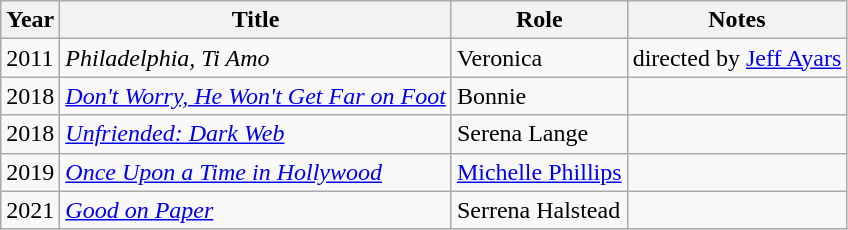<table class="wikitable sortable">
<tr>
<th>Year</th>
<th>Title</th>
<th>Role</th>
<th class="unsortable">Notes</th>
</tr>
<tr>
<td>2011</td>
<td><em>Philadelphia, Ti Amo</em></td>
<td>Veronica</td>
<td>directed by <a href='#'>Jeff Ayars</a></td>
</tr>
<tr>
<td>2018</td>
<td><em><a href='#'>Don't Worry, He Won't Get Far on Foot</a></em></td>
<td>Bonnie</td>
<td></td>
</tr>
<tr>
<td>2018</td>
<td><em><a href='#'>Unfriended: Dark Web</a></em></td>
<td>Serena Lange</td>
<td></td>
</tr>
<tr>
<td>2019</td>
<td><em><a href='#'>Once Upon a Time in Hollywood</a></em></td>
<td><a href='#'>Michelle Phillips</a></td>
<td></td>
</tr>
<tr>
<td>2021</td>
<td><em><a href='#'>Good on Paper</a></em></td>
<td>Serrena Halstead</td>
<td></td>
</tr>
</table>
